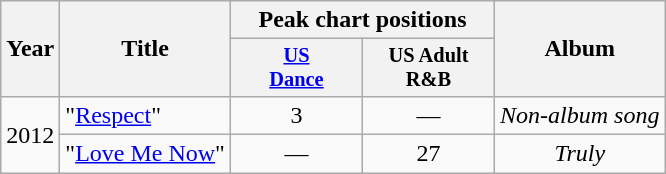<table class="wikitable plainrowheaders" style="text-align:center;">
<tr>
<th scope="col" rowspan="2">Year</th>
<th scope="col" rowspan="2">Title</th>
<th scope="col" colspan="2">Peak chart positions</th>
<th scope="col" rowspan="2">Album</th>
</tr>
<tr>
<th scope="col" style="width:6em;font-size:85%;"><a href='#'>US<br>Dance</a></th>
<th scope="col" style="width:6em;font-size:85%;">US Adult R&B</th>
</tr>
<tr>
<td rowspan="2">2012</td>
<td align="left">"<a href='#'>Respect</a>"</td>
<td>3</td>
<td>—</td>
<td rowspan="1"><em>Non-album song</em></td>
</tr>
<tr>
<td align="left">"<a href='#'>Love Me Now</a>"</td>
<td>—</td>
<td>27</td>
<td rowspan="1"><em>Truly</em></td>
</tr>
</table>
